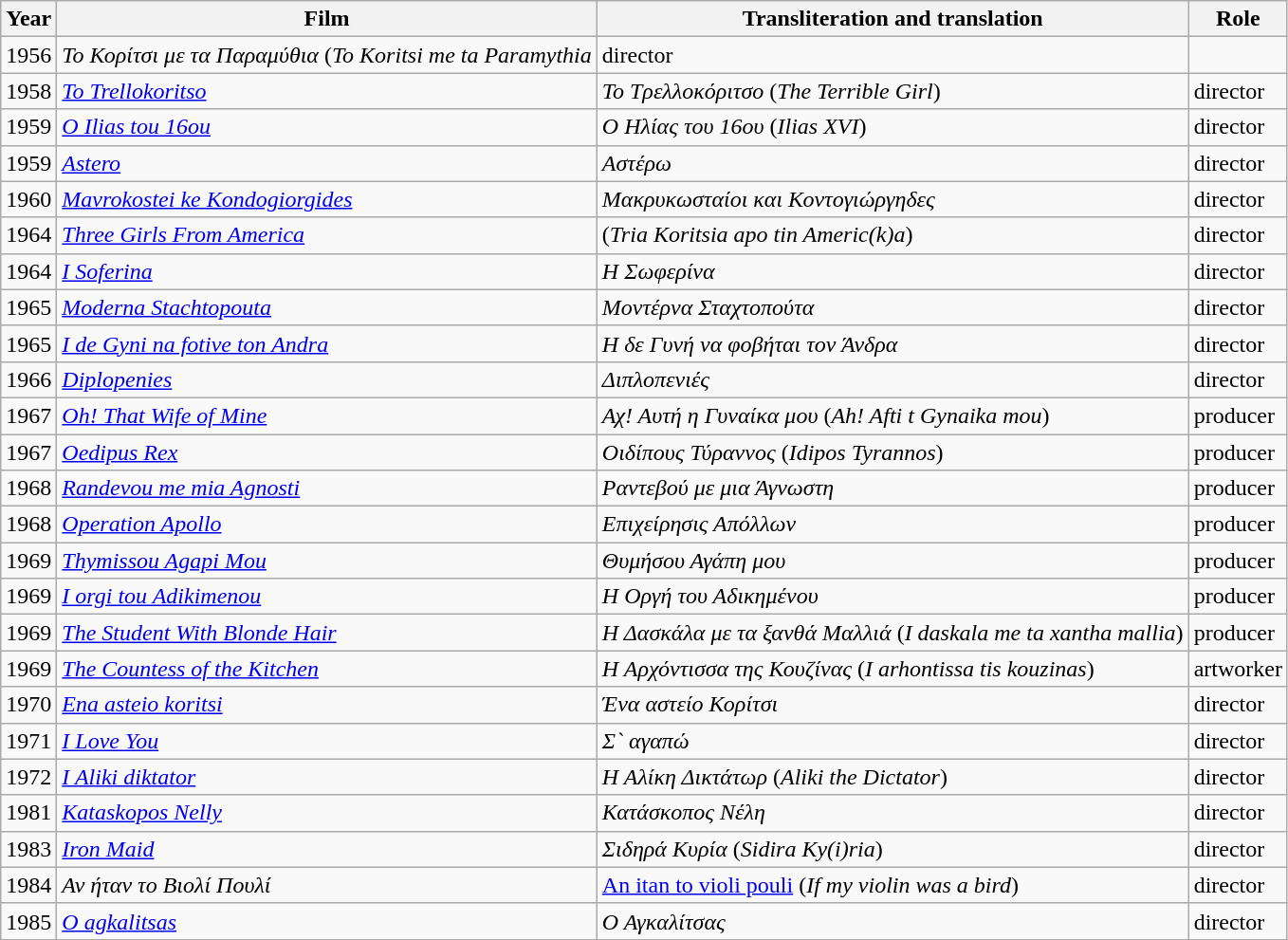<table class="wikitable">
<tr>
<th>Year</th>
<th>Film</th>
<th>Transliteration and translation</th>
<th>Role</th>
</tr>
<tr>
<td>1956</td>
<td><em>Το Κορίτσι με τα Παραμύθια</em> (<em>To Koritsi me ta Paramythia</em></td>
<td>director</td>
</tr>
<tr>
<td>1958</td>
<td><em><a href='#'>To Trellokoritso</a></em></td>
<td><em>Το Τρελλοκόριτσο</em> (<em>The Terrible Girl</em>)</td>
<td>director</td>
</tr>
<tr>
<td>1959</td>
<td><em><a href='#'>O Ilias tou 16ou</a></em></td>
<td><em>Ο Ηλίας του 16ου</em> (<em>Ilias XVI</em>)</td>
<td>director</td>
</tr>
<tr>
<td>1959</td>
<td><em><a href='#'>Astero</a></em></td>
<td><em>Αστέρω</em></td>
<td>director</td>
</tr>
<tr>
<td>1960</td>
<td><em><a href='#'>Mavrokostei ke Kondogiorgides</a></em></td>
<td><em>Μακρυκωσταίοι και Κοντογιώργηδες</em></td>
<td>director</td>
</tr>
<tr>
<td>1964</td>
<td><em><a href='#'>Three Girls From America</a></em></td>
<td>(<em>Tria Koritsia apo tin Americ(k)a</em>)</td>
<td>director</td>
</tr>
<tr>
<td>1964</td>
<td><em><a href='#'>I Soferina</a></em></td>
<td><em>Η Σωφερίνα</em></td>
<td>director</td>
</tr>
<tr>
<td>1965</td>
<td><em><a href='#'>Moderna Stachtopouta</a></em></td>
<td><em>Μοντέρνα Σταχτοπούτα</em></td>
<td>director</td>
</tr>
<tr>
<td>1965</td>
<td><em><a href='#'>I de Gyni na fotive ton Andra</a></em></td>
<td><em>Η δε Γυνή να φοβήται τον Άνδρα</em></td>
<td>director</td>
</tr>
<tr>
<td>1966</td>
<td><em><a href='#'>Diplopenies</a></em></td>
<td><em>Διπλοπενιές</em></td>
<td>director</td>
</tr>
<tr>
<td>1967</td>
<td><em><a href='#'>Oh! That Wife of Mine</a></em></td>
<td><em>Αχ! Αυτή η Γυναίκα μου</em> (<em>Ah! Afti t Gynaika mou</em>)</td>
<td>producer</td>
</tr>
<tr>
<td>1967</td>
<td><em><a href='#'>Oedipus Rex</a></em></td>
<td><em>Οιδίπους Τύραννος</em> (<em>Idipos Tyrannos</em>)</td>
<td>producer</td>
</tr>
<tr>
<td>1968</td>
<td><em><a href='#'>Randevou me mia Agnosti</a></em></td>
<td><em>Ραντεβού με μια Άγνωστη</em></td>
<td>producer</td>
</tr>
<tr>
<td>1968</td>
<td><em><a href='#'>Operation Apollo</a></em></td>
<td><em>Επιχείρησις Απόλλων</em></td>
<td>producer</td>
</tr>
<tr>
<td>1969</td>
<td><em><a href='#'>Thymissou Agapi Mou</a></em></td>
<td><em>Θυμήσου Αγάπη μου</em></td>
<td>producer</td>
</tr>
<tr>
<td>1969</td>
<td><em><a href='#'>I orgi tou Adikimenou</a></em></td>
<td><em>Η Οργή του Αδικημένου</em></td>
<td>producer</td>
</tr>
<tr>
<td>1969</td>
<td><em><a href='#'>The Student With Blonde Hair</a></em></td>
<td><em>Η Δασκάλα με τα ξανθά Μαλλιά</em> (<em>I daskala me ta xantha mallia</em>)</td>
<td>producer</td>
</tr>
<tr>
<td>1969</td>
<td><em><a href='#'>The Countess of the Kitchen</a></em></td>
<td><em>Η Αρχόντισσα της Κουζίνας</em> (<em>I arhontissa tis kouzinas</em>)</td>
<td>artworker</td>
</tr>
<tr>
<td>1970</td>
<td><em><a href='#'>Ena asteio koritsi</a></em></td>
<td><em>Ένα αστείο Κορίτσι</em></td>
<td>director</td>
</tr>
<tr>
<td>1971</td>
<td><em><a href='#'>I Love You</a></em></td>
<td><em>Σ` αγαπώ</em></td>
<td>director</td>
</tr>
<tr>
<td>1972</td>
<td><em><a href='#'>I Aliki diktator</a></em></td>
<td><em>Η Αλίκη Δικτάτωρ</em> (<em>Aliki the Dictator</em>)</td>
<td>director</td>
</tr>
<tr>
<td>1981</td>
<td><em><a href='#'>Kataskopos Nelly</a></em></td>
<td><em>Κατάσκοπος Νέλη</em></td>
<td>director</td>
</tr>
<tr>
<td>1983</td>
<td><em><a href='#'>Iron Maid</a></em></td>
<td><em>Σιδηρά Κυρία</em> (<em>Sidira Ky(i)ria</em>)</td>
<td>director</td>
</tr>
<tr>
<td>1984</td>
<td><em>Αν ήταν το Βιολί Πουλί</em></td>
<td><a href='#'>An itan to violi pouli</a> (<em>If my violin was a bird</em>)</td>
<td>director</td>
</tr>
<tr>
<td>1985</td>
<td><em><a href='#'>O agkalitsas</a></em></td>
<td><em>Ο Αγκαλίτσας</em></td>
<td>director</td>
</tr>
</table>
